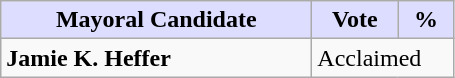<table class="wikitable">
<tr>
<th style="background:#ddf; width:200px;">Mayoral Candidate</th>
<th style="background:#ddf; width:50px;">Vote</th>
<th style="background:#ddf; width:30px;">%</th>
</tr>
<tr>
<td><strong>Jamie K. Heffer</strong></td>
<td colspan="2">Acclaimed</td>
</tr>
</table>
